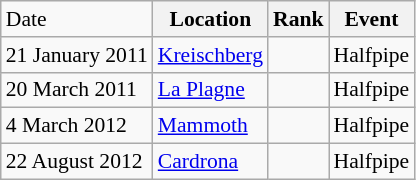<table class="wikitable sortable" style="font-size:90%" style="text-align:center">
<tr>
<td>Date</td>
<th>Location</th>
<th>Rank</th>
<th>Event</th>
</tr>
<tr>
<td>21 January 2011</td>
<td><a href='#'>Kreischberg</a></td>
<td></td>
<td>Halfpipe</td>
</tr>
<tr>
<td>20 March 2011</td>
<td><a href='#'>La Plagne</a></td>
<td></td>
<td>Halfpipe</td>
</tr>
<tr>
<td>4 March 2012</td>
<td><a href='#'>Mammoth</a></td>
<td></td>
<td>Halfpipe</td>
</tr>
<tr>
<td>22 August 2012</td>
<td><a href='#'>Cardrona</a></td>
<td></td>
<td>Halfpipe</td>
</tr>
</table>
